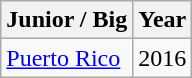<table class="wikitable">
<tr>
<th>Junior / Big</th>
<th>Year</th>
</tr>
<tr>
<td> <a href='#'>Puerto Rico</a></td>
<td>2016</td>
</tr>
</table>
